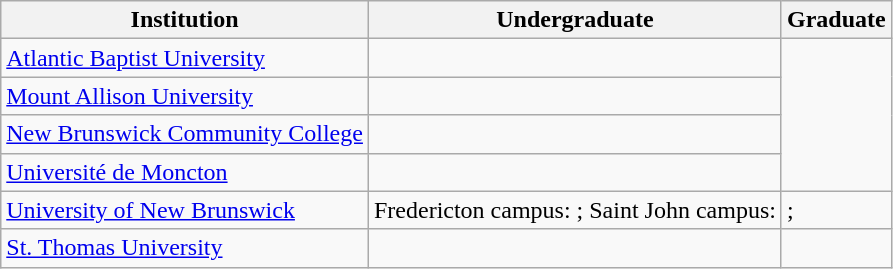<table class="wikitable sortable">
<tr>
<th>Institution</th>
<th>Undergraduate</th>
<th>Graduate</th>
</tr>
<tr>
<td><a href='#'>Atlantic Baptist University</a></td>
<td></td>
</tr>
<tr>
<td><a href='#'>Mount Allison University</a></td>
<td></td>
</tr>
<tr>
<td><a href='#'>New Brunswick Community College</a></td>
<td></td>
</tr>
<tr>
<td><a href='#'>Université de Moncton</a></td>
<td></td>
</tr>
<tr>
<td><a href='#'>University of New Brunswick</a></td>
<td>Fredericton campus: ; Saint John campus: </td>
<td>; </td>
</tr>
<tr>
<td><a href='#'>St. Thomas University</a></td>
<td></td>
</tr>
</table>
